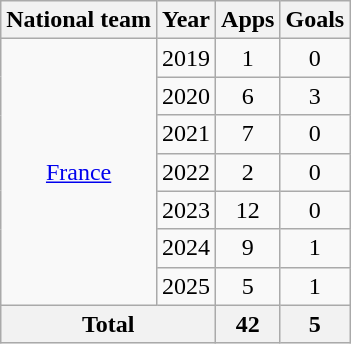<table class="wikitable" style="text-align:center">
<tr>
<th>National team</th>
<th>Year</th>
<th>Apps</th>
<th>Goals</th>
</tr>
<tr>
<td rowspan=7><a href='#'>France</a></td>
<td>2019</td>
<td>1</td>
<td>0</td>
</tr>
<tr>
<td>2020</td>
<td>6</td>
<td>3</td>
</tr>
<tr>
<td>2021</td>
<td>7</td>
<td>0</td>
</tr>
<tr>
<td>2022</td>
<td>2</td>
<td>0</td>
</tr>
<tr>
<td>2023</td>
<td>12</td>
<td>0</td>
</tr>
<tr>
<td>2024</td>
<td>9</td>
<td>1</td>
</tr>
<tr>
<td>2025</td>
<td>5</td>
<td>1</td>
</tr>
<tr>
<th colspan=2>Total</th>
<th>42</th>
<th>5</th>
</tr>
</table>
